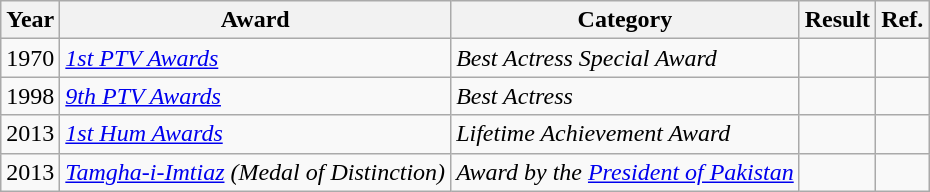<table class="wikitable">
<tr>
<th>Year</th>
<th>Award</th>
<th>Category</th>
<th>Result</th>
<th>Ref.</th>
</tr>
<tr>
<td>1970</td>
<td><em><a href='#'>1st PTV Awards</a></em></td>
<td><em>Best Actress Special Award</em></td>
<td></td>
<td></td>
</tr>
<tr>
<td>1998</td>
<td><em><a href='#'>9th PTV Awards</a></em></td>
<td><em>Best Actress</em></td>
<td></td>
<td></td>
</tr>
<tr>
<td>2013</td>
<td><em><a href='#'>1st Hum Awards</a></em></td>
<td><em>Lifetime Achievement Award</em></td>
<td></td>
<td></td>
</tr>
<tr>
<td>2013</td>
<td><em><a href='#'>Tamgha-i-Imtiaz</a></em> <em>(Medal of Distinction)</em></td>
<td><em> Award by the <a href='#'>President of Pakistan</a></em></td>
<td></td>
<td></td>
</tr>
</table>
